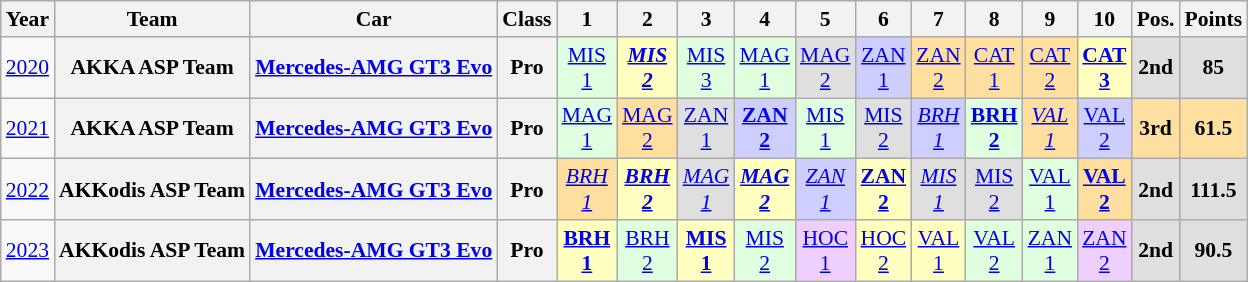<table class="wikitable" border="1" style="text-align:center; font-size:90%;">
<tr>
<th>Year</th>
<th>Team</th>
<th>Car</th>
<th>Class</th>
<th>1</th>
<th>2</th>
<th>3</th>
<th>4</th>
<th>5</th>
<th>6</th>
<th>7</th>
<th>8</th>
<th>9</th>
<th>10</th>
<th>Pos.</th>
<th>Points</th>
</tr>
<tr>
<td><a href='#'>2020</a></td>
<th>AKKA ASP Team</th>
<th><a href='#'>Mercedes-AMG GT3 Evo</a></th>
<th>Pro</th>
<td style="background:#DFFFDF;"><a href='#'>MIS<br>1</a><br></td>
<td style="background:#FFFFBF;"><strong><em><a href='#'>MIS<br>2</a></em></strong><br></td>
<td style="background:#DFFFDF;"><a href='#'>MIS<br>3</a><br></td>
<td style="background:#DFFFDF;"><a href='#'>MAG<br>1</a><br></td>
<td style="background:#DFDFDF;"><a href='#'>MAG<br>2</a><br></td>
<td style="background:#CFCFFF;"><a href='#'>ZAN<br>1</a><br></td>
<td style="background:#FFDF9F;"><a href='#'>ZAN<br>2</a><br></td>
<td style="background:#FFDF9F;"><a href='#'>CAT<br>1</a><br></td>
<td style="background:#FFDF9F;"><a href='#'>CAT<br>2</a><br></td>
<td style="background:#FFFFBF;"><strong><a href='#'>CAT<br>3</a></strong><br></td>
<th style="background:#DFDFDF;">2nd</th>
<th style="background:#DFDFDF;">85</th>
</tr>
<tr>
<td><a href='#'>2021</a></td>
<th>AKKA ASP Team</th>
<th><a href='#'>Mercedes-AMG GT3 Evo</a></th>
<th>Pro</th>
<td style="background:#DFFFDF;"><a href='#'>MAG<br>1</a><br></td>
<td style="background:#FFDF9F;"><a href='#'>MAG<br>2</a><br></td>
<td style="background:#DFDFDF;"><a href='#'>ZAN<br>1</a><br></td>
<td style="background:#CFCFFF;"><strong><a href='#'>ZAN<br>2</a></strong><br></td>
<td style="background:#DFFFDF;"><a href='#'>MIS<br>1</a><br></td>
<td style="background:#DFDFDF;"><a href='#'>MIS<br>2</a><br></td>
<td style="background:#CFCFFF;"><em><a href='#'>BRH<br>1</a></em><br></td>
<td style="background:#DFFFDF;"><strong><a href='#'>BRH<br>2</a></strong><br></td>
<td style="background:#FFDF9F;"><em><a href='#'>VAL<br>1</a></em><br></td>
<td style="background:#CFCFFF;"><a href='#'>VAL <br>2</a><br></td>
<th style="background:#FFDF9F;">3rd</th>
<th style="background:#FFDF9F;">61.5</th>
</tr>
<tr>
<td><a href='#'>2022</a></td>
<th>AKKodis ASP Team</th>
<th><a href='#'>Mercedes-AMG GT3 Evo</a></th>
<th>Pro</th>
<td style="background:#FFDF9F;"><em><a href='#'>BRH<br>1</a></em><br></td>
<td style="background:#FFFFBF;"><strong><em><a href='#'>BRH<br>2</a></em></strong><br></td>
<td style="background:#DFDFDF;"><em><a href='#'>MAG<br>1</a></em><br></td>
<td style="background:#FFFFBF;"><strong><em><a href='#'>MAG<br>2</a></em></strong><br></td>
<td style="background:#CFCFFF;"><em><a href='#'>ZAN<br>1</a></em><br></td>
<td style="background:#FFFFBF;"><strong><a href='#'>ZAN<br>2</a></strong><br></td>
<td style="background:#DFDFDF;"><em><a href='#'>MIS<br>1</a></em><br></td>
<td style="background:#DFDFDF;"><a href='#'>MIS<br>2</a><br></td>
<td style="background:#DFFFDF;"><a href='#'>VAL<br>1</a><br></td>
<td style="background:#FFDF9F;"><strong><a href='#'>VAL <br>2</a></strong><br></td>
<th style="background:#DFDFDF;">2nd</th>
<th style="background:#DFDFDF;">111.5</th>
</tr>
<tr>
<td><a href='#'>2023</a></td>
<th>AKKodis ASP Team</th>
<th><a href='#'>Mercedes-AMG GT3 Evo</a></th>
<th>Pro</th>
<td style="background:#FFFFBF;"><strong><a href='#'>BRH<br>1</a></strong><br></td>
<td style="background:#DFFFDF;"><a href='#'>BRH<br>2</a><br></td>
<td style="background:#FFFFBF;"><strong><a href='#'>MIS<br>1</a></strong><br></td>
<td style="background:#DFFFDF;"><a href='#'>MIS<br>2</a><br></td>
<td style="background:#EFCFFF;"><a href='#'>HOC<br>1</a><br></td>
<td style="background:#FFFFBF;"><a href='#'>HOC<br>2</a><br></td>
<td style="background:#FFFFBF;"><a href='#'>VAL<br>1</a><br></td>
<td style="background:#DFFFDF;"><a href='#'>VAL<br>2</a><br></td>
<td style="background:#DFFFDF;"><a href='#'>ZAN<br>1</a><br></td>
<td style="background:#EFCFFF;"><a href='#'>ZAN<br>2</a><br></td>
<th style="background:#DFDFDF;">2nd</th>
<th style="background:#DFDFDF;">90.5</th>
</tr>
</table>
